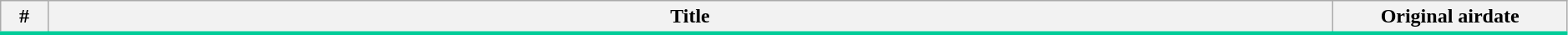<table class="wikitable" width="99%">
<tr style="border-bottom:3px solid #00CC99">
<th width="3%">#</th>
<th>Title</th>
<th width="15%">Original airdate<br>
























</th>
</tr>
</table>
